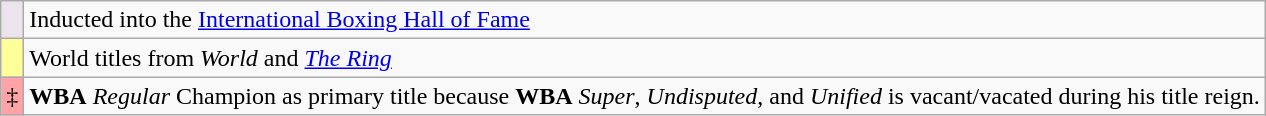<table class="wikitable">
<tr>
<td bgcolor=#ece4ec width=5px></td>
<td>Inducted into the <a href='#'>International Boxing Hall of Fame</a></td>
</tr>
<tr>
<td bgcolor=#FFFF99 width=5px></td>
<td>World titles from <em>World</em> and <em><a href='#'>The Ring</a></em></td>
</tr>
<tr>
<td style="background:#ffa3a6; width:5px;">‡</td>
<td><strong>WBA</strong> <em>Regular</em> Champion as primary title because <strong>WBA</strong> <em>Super</em>, <em>Undisputed</em>, and <em>Unified</em> is vacant/vacated during his title reign.</td>
</tr>
</table>
